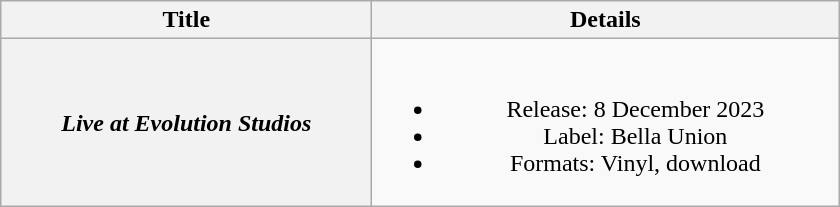<table class="wikitable plainrowheaders" style="text-align:center;">
<tr>
<th scope="col" rowspan="1" style="width:15em;">Title</th>
<th scope="col" rowspan="1" style="width:19em;">Details</th>
</tr>
<tr>
<th scope="row"><em>Live at Evolution Studios</em></th>
<td><br><ul><li>Release: 8 December 2023</li><li>Label: Bella Union</li><li>Formats: Vinyl, download</li></ul></td>
</tr>
</table>
